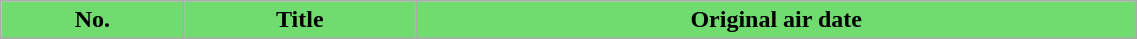<table class="wikitable plainrowheaders" width="60%">
<tr>
<th scope="col" style="background-color: #70DC70; color: #000000">No.</th>
<th scope="col" style="background-color: #70DC70; color: #000000">Title</th>
<th scope="col" style="background-color: #70DC70; color: #000000">Original air date</th>
</tr>
<tr>
</tr>
</table>
